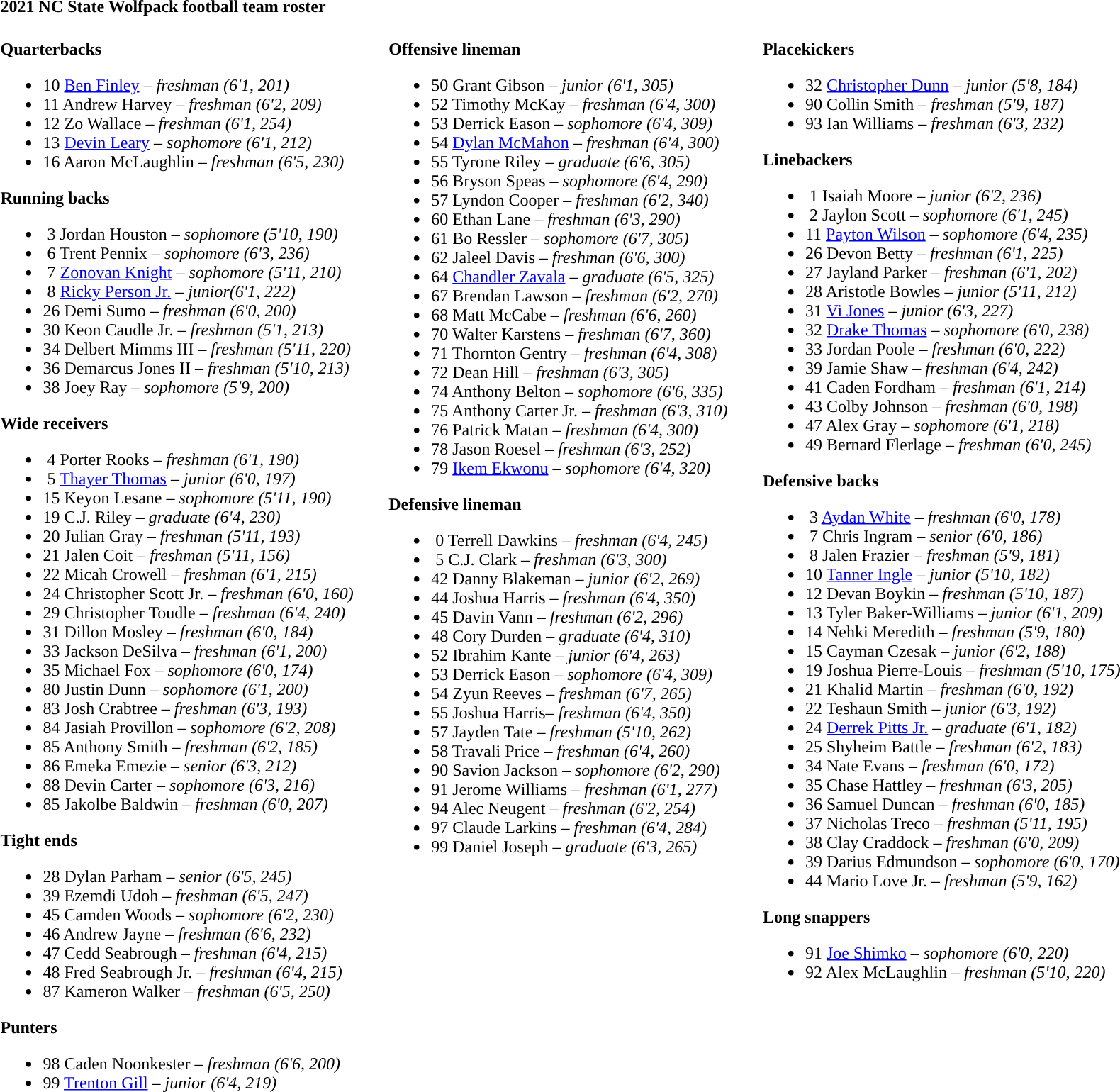<table class="toccolours" style="text-align: left;">
<tr>
<td colspan=11><strong>2021 NC State Wolfpack football team roster</strong></td>
</tr>
<tr>
<td valign="top"><br><strong>Quarterbacks</strong><ul><li>10  <a href='#'>Ben Finley</a> – <em>freshman (6'1, 201)</em></li><li>11  Andrew Harvey – <em>freshman (6'2, 209)</em></li><li>12  Zo Wallace – <em>freshman (6'1, 254)</em></li><li>13  <a href='#'>Devin Leary</a> – <em>sophomore (6'1, 212)</em> </li><li>16  Aaron McLaughlin – <em>freshman (6'5, 230)</em></li></ul><strong>Running backs</strong><ul><li> 3  Jordan Houston – <em>sophomore (5'10, 190)</em></li><li> 6  Trent Pennix – <em>sophomore (6'3, 236)</em> </li><li> 7  <a href='#'>Zonovan Knight</a> – <em>sophomore (5'11, 210)</em></li><li> 8  <a href='#'>Ricky Person Jr.</a> – <em>junior(6'1, 222)</em></li><li>26  Demi Sumo – <em>freshman (6'0, 200)</em></li><li>30  Keon Caudle Jr. – <em>freshman (5'1, 213)</em></li><li>34  Delbert Mimms III – <em>freshman (5'11, 220)</em> </li><li>36  Demarcus Jones II – <em>freshman (5'10, 213)</em> </li><li>38  Joey Ray – <em>sophomore (5'9, 200)</em> </li></ul><strong>Wide receivers</strong><ul><li> 4  Porter Rooks – <em>freshman (6'1, 190)</em></li><li> 5  <a href='#'>Thayer Thomas</a> – <em>junior (6'0, 197)</em> </li><li>15  Keyon Lesane – <em>sophomore (5'11, 190)</em></li><li>19  C.J. Riley – <em>graduate (6'4, 230)</em></li><li>20  Julian Gray – <em>freshman (5'11, 193)</em></li><li>21  Jalen Coit – <em>freshman (5'11, 156)</em></li><li>22  Micah Crowell – <em>freshman (6'1, 215)</em></li><li>24  Christopher Scott Jr. – <em>freshman (6'0, 160)</em></li><li>29  Christopher Toudle – <em>freshman (6'4, 240)</em> </li><li>31  Dillon Mosley – <em>freshman (6'0, 184)</em></li><li>33  Jackson DeSilva – <em>freshman (6'1, 200)</em> </li><li>35  Michael Fox – <em>sophomore (6'0, 174)</em> </li><li>80  Justin Dunn – <em>sophomore (6'1, 200)</em> </li><li>83  Josh Crabtree – <em>freshman (6'3, 193)</em></li><li>84  Jasiah Provillon – <em>sophomore (6'2, 208)</em> </li><li>85  Anthony Smith – <em>freshman (6'2, 185)</em></li><li>86  Emeka Emezie – <em>senior (6'3, 212)</em></li><li>88  Devin Carter – <em>sophomore (6'3, 216)</em> </li><li>85  Jakolbe Baldwin – <em>freshman (6'0, 207)</em></li></ul><strong>Tight ends</strong><ul><li>28  Dylan Parham – <em>senior (6'5, 245)</em> </li><li>39  Ezemdi Udoh – <em>freshman (6'5, 247)</em></li><li>45  Camden Woods – <em>sophomore (6'2, 230)</em> </li><li>46  Andrew Jayne – <em>freshman (6'6, 232)</em></li><li>47  Cedd Seabrough – <em>freshman (6'4, 215)</em></li><li>48  Fred Seabrough Jr. – <em>freshman (6'4, 215)</em></li><li>87  Kameron Walker – <em>freshman (6'5, 250)</em> </li></ul><strong>Punters</strong><ul><li>98  Caden Noonkester – <em>freshman (6'6, 200)</em></li><li>99  <a href='#'>Trenton Gill</a> – <em>junior (6'4, 219)</em> </li></ul></td>
<td width="25"> </td>
<td valign="top"><br><strong>Offensive lineman</strong><ul><li>50  Grant Gibson – <em>junior (6'1, 305)</em> </li><li>52  Timothy McKay – <em>freshman (6'4, 300)</em> </li><li>53  Derrick Eason – <em>sophomore (6'4, 309)</em> </li><li>54  <a href='#'>Dylan McMahon</a> – <em>freshman (6'4, 300)</em> </li><li>55  Tyrone Riley – <em>graduate (6'6, 305)</em></li><li>56  Bryson Speas – <em>sophomore (6'4, 290)</em> </li><li>57  Lyndon Cooper – <em>freshman (6'2, 340)</em></li><li>60  Ethan Lane – <em>freshman (6'3, 290)</em></li><li>61  Bo Ressler – <em>sophomore (6'7, 305)</em> </li><li>62  Jaleel Davis – <em>freshman (6'6, 300)</em></li><li>64  <a href='#'>Chandler Zavala</a> – <em>graduate (6'5, 325)</em></li><li>67  Brendan Lawson – <em>freshman (6'2, 270)</em></li><li>68  Matt McCabe – <em>freshman (6'6, 260)</em></li><li>70  Walter Karstens – <em>freshman (6'7, 360)</em> </li><li>71  Thornton Gentry – <em>freshman (6'4, 308)</em></li><li>72  Dean Hill – <em>freshman (6'3, 305)</em></li><li>74  Anthony Belton – <em>sophomore (6'6, 335)</em></li><li>75  Anthony Carter Jr. – <em>freshman (6'3, 310)</em></li><li>76  Patrick Matan – <em>freshman (6'4, 300)</em></li><li>78  Jason Roesel – <em>freshman (6'3, 252)</em></li><li>79  <a href='#'>Ikem Ekwonu</a> – <em>sophomore (6'4, 320)</em></li></ul><strong>Defensive lineman</strong><ul><li> 0  Terrell Dawkins – <em>freshman (6'4, 245)</em> </li><li> 5  C.J. Clark – <em>freshman (6'3, 300)</em> </li><li>42  Danny Blakeman – <em>junior (6'2, 269)</em> </li><li>44  Joshua Harris – <em>freshman (6'4, 350)</em> </li><li>45  Davin Vann – <em>freshman (6'2, 296)</em></li><li>48  Cory Durden – <em>graduate (6'4, 310)</em></li><li>52  Ibrahim Kante – <em>junior (6'4, 263)</em> </li><li>53  Derrick Eason – <em>sophomore (6'4, 309)</em> </li><li>54  Zyun Reeves – <em>freshman (6'7, 265)</em></li><li>55  Joshua Harris– <em>freshman (6'4, 350)</em> </li><li>57  Jayden Tate – <em>freshman (5'10, 262)</em></li><li>58  Travali Price – <em>freshman (6'4, 260)</em></li><li>90  Savion Jackson – <em>sophomore (6'2, 290)</em></li><li>91  Jerome Williams – <em>freshman (6'1, 277)</em> </li><li>94  Alec Neugent – <em>freshman (6'2, 254)</em> </li><li>97  Claude Larkins – <em>freshman (6'4, 284)</em></li><li>99  Daniel Joseph – <em>graduate (6'3, 265)</em></li></ul></td>
<td width="25"> </td>
<td valign="top"><br><strong>Placekickers</strong><ul><li>32  <a href='#'>Christopher Dunn</a> – <em>junior (5'8, 184)</em></li><li>90  Collin Smith – <em>freshman (5'9, 187)</em> </li><li>93  Ian Williams – <em>freshman (6'3, 232)</em></li></ul><strong>Linebackers</strong><ul><li> 1  Isaiah Moore – <em>junior (6'2, 236)</em> </li><li> 2  Jaylon Scott – <em>sophomore (6'1, 245)</em></li><li>11  <a href='#'>Payton Wilson</a> – <em>sophomore (6'4, 235)</em> </li><li>26  Devon Betty – <em>freshman (6'1, 225)</em></li><li>27  Jayland Parker – <em>freshman (6'1, 202)</em></li><li>28  Aristotle Bowles – <em>junior (5'11, 212)</em></li><li>31  <a href='#'>Vi Jones</a> – <em>junior (6'3, 227)</em> </li><li>32  <a href='#'>Drake Thomas</a> – <em>sophomore (6'0, 238)</em></li><li>33  Jordan Poole – <em>freshman (6'0, 222)</em></li><li>39  Jamie Shaw – <em>freshman (6'4, 242)</em> </li><li>41  Caden Fordham – <em>freshman (6'1, 214)</em></li><li>43  Colby Johnson – <em>freshman (6'0, 198)</em></li><li>47  Alex Gray – <em>sophomore (6'1, 218)</em> </li><li>49  Bernard Flerlage – <em>freshman (6'0, 245)</em></li></ul><strong>Defensive backs</strong><ul><li> 3  <a href='#'>Aydan White</a> – <em>freshman (6'0, 178)</em></li><li> 7  Chris Ingram – <em>senior (6'0, 186)</em></li><li> 8  Jalen Frazier – <em>freshman (5'9, 181)</em> </li><li>10  <a href='#'>Tanner Ingle</a> – <em>junior (5'10, 182)</em></li><li>12  Devan Boykin – <em>freshman (5'10, 187)</em></li><li>13  Tyler Baker-Williams – <em>junior (6'1, 209)</em></li><li>14  Nehki Meredith – <em>freshman (5'9, 180)</em></li><li>15  Cayman Czesak – <em>junior (6'2, 188)</em> </li><li>19  Joshua Pierre-Louis – <em>freshman (5'10, 175)</em></li><li>21  Khalid Martin – <em>freshman (6'0, 192)</em> </li><li>22  Teshaun Smith – <em>junior (6'3, 192)</em></li><li>24  <a href='#'>Derrek Pitts Jr.</a> – <em>graduate (6'1, 182)</em></li><li>25  Shyheim Battle – <em>freshman (6'2, 183)</em> </li><li>34  Nate Evans – <em>freshman (6'0, 172)</em></li><li>35  Chase Hattley – <em>freshman (6'3, 205)</em></li><li>36  Samuel Duncan – <em>freshman (6'0, 185)</em></li><li>37  Nicholas Treco – <em>freshman (5'11, 195)</em> </li><li>38  Clay Craddock – <em>freshman (6'0, 209)</em></li><li>39  Darius Edmundson – <em>sophomore (6'0, 170)</em> </li><li>44  Mario Love Jr. – <em>freshman (5'9, 162)</em></li></ul><strong>Long snappers</strong><ul><li>91  <a href='#'>Joe Shimko</a> – <em>sophomore (6'0, 220)</em></li><li>92  Alex McLaughlin – <em>freshman (5'10, 220)</em></li></ul></td>
</tr>
</table>
